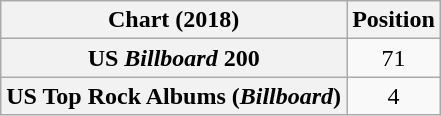<table class="wikitable sortable plainrowheaders" style="text-align:center">
<tr>
<th scope="col">Chart (2018)</th>
<th scope="col">Position</th>
</tr>
<tr>
<th scope="row">US <em>Billboard</em> 200</th>
<td>71</td>
</tr>
<tr>
<th scope="row">US Top Rock Albums (<em>Billboard</em>)</th>
<td>4</td>
</tr>
</table>
